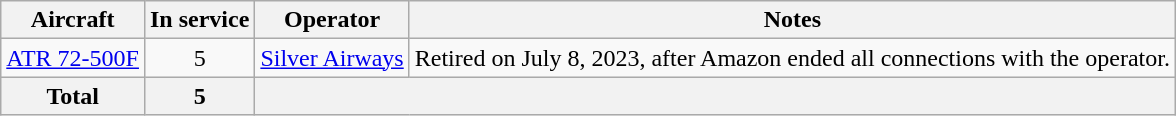<table class="wikitable" style="border-collapse:collapse; text-align: center">
<tr>
<th>Aircraft</th>
<th>In service</th>
<th>Operator</th>
<th>Notes</th>
</tr>
<tr>
<td><a href='#'>ATR 72-500F</a></td>
<td>5</td>
<td><a href='#'>Silver Airways</a></td>
<td>Retired on July 8, 2023, after Amazon ended all connections with the operator.</td>
</tr>
<tr>
<th>Total</th>
<th>5</th>
<th colspan="2"></th>
</tr>
</table>
